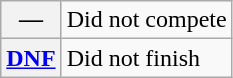<table class="wikitable">
<tr>
<th scope="row">—</th>
<td>Did not compete</td>
</tr>
<tr>
<th scope="row"><a href='#'>DNF</a></th>
<td>Did not finish</td>
</tr>
</table>
